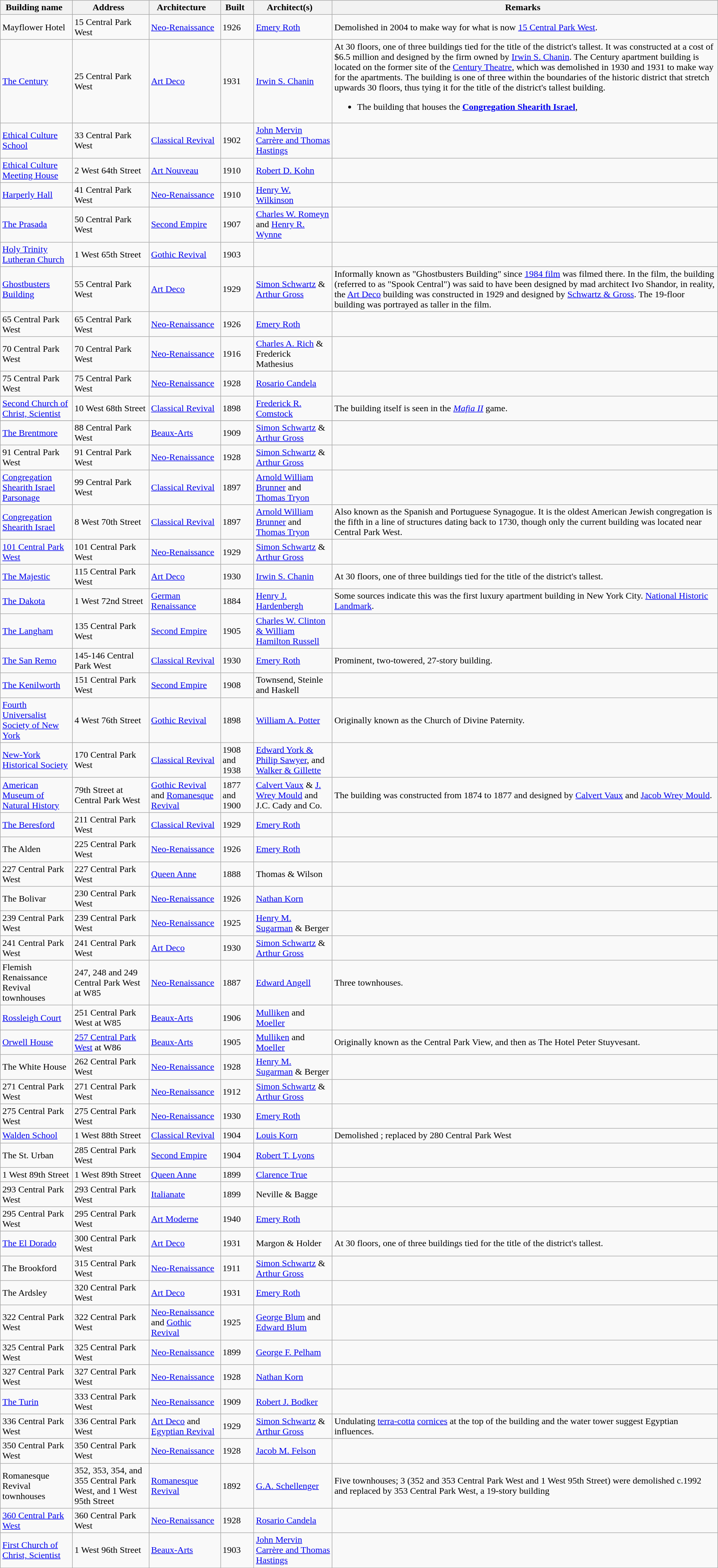<table class="wikitable sortable" style="width:100%">
<tr>
<th width="*"><strong>Building name</strong>  </th>
<th width="*"><strong>Address</strong>  </th>
<th width="*"><strong>Architecture</strong>   </th>
<th width="*"><strong>Built</strong>  </th>
<th width="*"><strong>Architect(s)</strong>   </th>
<th width="*"><strong>Remarks</strong>  </th>
</tr>
<tr ->
<td>Mayflower Hotel</td>
<td>15 Central Park West</td>
<td><a href='#'>Neo-Renaissance</a></td>
<td>1926</td>
<td><a href='#'>Emery Roth</a></td>
<td>Demolished in 2004 to make way for what is now <a href='#'>15 Central Park West</a>.</td>
</tr>
<tr ->
<td><a href='#'>The Century</a></td>
<td>25 Central Park West</td>
<td><a href='#'>Art Deco</a></td>
<td>1931</td>
<td><a href='#'>Irwin S. Chanin</a></td>
<td>At 30 floors, one of three buildings tied for the title of the district's tallest. It was constructed at a cost of $6.5 million and designed by the firm owned by <a href='#'>Irwin S. Chanin</a>. The Century apartment building is located on the former site of the <a href='#'>Century Theatre</a>, which was demolished in 1930 and 1931 to make way for the apartments. The building is one of three within the boundaries of the historic district that stretch upwards 30 floors, thus tying it for the title of the district's tallest building.<br><ul><li>The building that houses the <strong><a href='#'>Congregation Shearith Israel</a></strong>,</li></ul></td>
</tr>
<tr ->
<td><a href='#'>Ethical Culture School</a></td>
<td>33 Central Park West</td>
<td><a href='#'>Classical Revival</a></td>
<td>1902</td>
<td><a href='#'>John Mervin Carrère and Thomas Hastings</a></td>
<td></td>
</tr>
<tr ->
<td><a href='#'>Ethical Culture Meeting House</a></td>
<td>2 West 64th Street</td>
<td><a href='#'>Art Nouveau</a></td>
<td>1910</td>
<td><a href='#'>Robert D. Kohn</a></td>
<td></td>
</tr>
<tr ->
<td><a href='#'>Harperly Hall</a></td>
<td>41 Central Park West</td>
<td><a href='#'>Neo-Renaissance</a></td>
<td>1910</td>
<td><a href='#'>Henry W. Wilkinson</a></td>
<td></td>
</tr>
<tr ->
<td><a href='#'>The Prasada</a></td>
<td>50 Central Park West</td>
<td><a href='#'>Second Empire</a></td>
<td>1907</td>
<td><a href='#'>Charles W. Romeyn</a> and <a href='#'>Henry R. Wynne</a></td>
<td></td>
</tr>
<tr ->
<td><a href='#'>Holy Trinity Lutheran Church</a></td>
<td>1 West 65th Street</td>
<td><a href='#'>Gothic Revival</a></td>
<td>1903</td>
<td></td>
</tr>
<tr ->
<td><a href='#'>Ghostbusters Building</a></td>
<td>55 Central Park West</td>
<td><a href='#'>Art Deco</a></td>
<td>1929</td>
<td><a href='#'>Simon Schwartz</a> & <a href='#'>Arthur Gross</a></td>
<td>Informally known as "Ghostbusters Building" since <a href='#'>1984 film</a> was filmed there. In the film, the building (referred to as "Spook Central") was said to have been designed by mad architect Ivo Shandor, in reality, the <a href='#'>Art Deco</a> building was constructed in 1929 and designed by <a href='#'>Schwartz & Gross</a>. The 19-floor building was portrayed as taller in the film.</td>
</tr>
<tr ->
<td>65 Central Park West</td>
<td>65 Central Park West</td>
<td><a href='#'>Neo-Renaissance</a></td>
<td>1926</td>
<td><a href='#'>Emery Roth</a></td>
<td></td>
</tr>
<tr ->
<td>70 Central Park West</td>
<td>70 Central Park West</td>
<td><a href='#'>Neo-Renaissance</a></td>
<td>1916</td>
<td><a href='#'>Charles A. Rich</a> & Frederick Mathesius</td>
<td></td>
</tr>
<tr ->
<td>75 Central Park West</td>
<td>75 Central Park West</td>
<td><a href='#'>Neo-Renaissance</a></td>
<td>1928</td>
<td><a href='#'>Rosario Candela</a></td>
<td></td>
</tr>
<tr ->
<td><a href='#'>Second Church of Christ, Scientist</a></td>
<td>10 West 68th Street</td>
<td><a href='#'>Classical Revival</a></td>
<td>1898</td>
<td><a href='#'>Frederick R. Comstock</a></td>
<td>The building itself is seen in the <em><a href='#'>Mafia II</a></em> game.</td>
</tr>
<tr ->
</tr>
<tr ->
<td><a href='#'>The Brentmore</a></td>
<td>88 Central Park West</td>
<td><a href='#'>Beaux-Arts</a></td>
<td>1909</td>
<td><a href='#'>Simon Schwartz</a> & <a href='#'>Arthur Gross</a></td>
<td></td>
</tr>
<tr ->
<td>91 Central Park West</td>
<td>91 Central Park West</td>
<td><a href='#'>Neo-Renaissance</a></td>
<td>1928</td>
<td><a href='#'>Simon Schwartz</a> & <a href='#'>Arthur Gross</a></td>
<td></td>
</tr>
<tr ->
<td><a href='#'>Congregation Shearith Israel Parsonage</a></td>
<td>99 Central Park West</td>
<td><a href='#'>Classical Revival</a></td>
<td>1897</td>
<td><a href='#'>Arnold William Brunner</a> and <a href='#'>Thomas Tryon</a></td>
<td></td>
</tr>
<tr ->
<td><a href='#'>Congregation Shearith Israel</a></td>
<td>8 West 70th Street</td>
<td><a href='#'>Classical Revival</a></td>
<td>1897</td>
<td><a href='#'>Arnold William Brunner</a> and <a href='#'>Thomas Tryon</a></td>
<td>Also known as the Spanish and Portuguese Synagogue. It is the oldest American Jewish congregation is the fifth in a line of structures dating back to 1730, though only the current building was located near Central Park West.</td>
</tr>
<tr ->
<td><a href='#'>101 Central Park West</a></td>
<td>101 Central Park West</td>
<td><a href='#'>Neo-Renaissance</a></td>
<td>1929</td>
<td><a href='#'>Simon Schwartz</a> & <a href='#'>Arthur Gross</a></td>
<td></td>
</tr>
<tr ->
<td><a href='#'>The Majestic</a></td>
<td>115 Central Park West</td>
<td><a href='#'>Art Deco</a></td>
<td>1930</td>
<td><a href='#'>Irwin S. Chanin</a></td>
<td>At 30 floors, one of three buildings tied for the title of the district's tallest.</td>
</tr>
<tr ->
<td><a href='#'>The Dakota</a></td>
<td>1 West 72nd Street</td>
<td><a href='#'>German Renaissance</a></td>
<td>1884</td>
<td><a href='#'>Henry J. Hardenbergh</a></td>
<td>Some sources indicate this was the first luxury apartment building in New York City. <a href='#'>National Historic Landmark</a>.</td>
</tr>
<tr ->
<td><a href='#'>The Langham</a></td>
<td>135 Central Park West</td>
<td><a href='#'>Second Empire</a></td>
<td>1905</td>
<td><a href='#'>Charles W. Clinton & William Hamilton Russell</a></td>
<td></td>
</tr>
<tr ->
<td><a href='#'>The San Remo</a></td>
<td>145-146 Central Park West</td>
<td><a href='#'>Classical Revival</a></td>
<td>1930</td>
<td><a href='#'>Emery Roth</a></td>
<td>Prominent, two-towered, 27-story building.</td>
</tr>
<tr ->
<td><a href='#'>The Kenilworth</a></td>
<td>151 Central Park West</td>
<td><a href='#'>Second Empire</a></td>
<td>1908</td>
<td>Townsend, Steinle and Haskell</td>
<td></td>
</tr>
<tr ->
<td><a href='#'>Fourth Universalist Society of New York</a></td>
<td>4 West 76th Street</td>
<td><a href='#'>Gothic Revival</a></td>
<td>1898</td>
<td><a href='#'>William A. Potter</a></td>
<td>Originally known as the Church of Divine Paternity.</td>
</tr>
<tr ->
<td><a href='#'>New-York Historical Society</a></td>
<td>170 Central Park West</td>
<td><a href='#'>Classical Revival</a></td>
<td>1908 and 1938</td>
<td><a href='#'>Edward York & Philip Sawyer</a>, and <a href='#'>Walker & Gillette</a></td>
<td></td>
</tr>
<tr ->
<td><a href='#'>American Museum of Natural History</a></td>
<td>79th Street at Central Park West</td>
<td><a href='#'>Gothic Revival</a> and <a href='#'>Romanesque Revival</a></td>
<td>1877 and 1900</td>
<td><a href='#'>Calvert Vaux</a> & <a href='#'>J. Wrey Mould</a> and J.C. Cady and Co.</td>
<td>The building was constructed from 1874 to 1877 and designed by <a href='#'>Calvert Vaux</a> and <a href='#'>Jacob Wrey Mould</a>.</td>
</tr>
<tr ->
<td><a href='#'>The Beresford</a></td>
<td>211 Central Park West</td>
<td><a href='#'>Classical Revival</a></td>
<td>1929</td>
<td><a href='#'>Emery Roth</a></td>
<td></td>
</tr>
<tr ->
<td>The Alden</td>
<td>225 Central Park West</td>
<td><a href='#'>Neo-Renaissance</a></td>
<td>1926</td>
<td><a href='#'>Emery Roth</a></td>
<td></td>
</tr>
<tr ->
<td>227 Central Park West</td>
<td>227 Central Park West</td>
<td><a href='#'>Queen Anne</a></td>
<td>1888</td>
<td>Thomas & Wilson</td>
<td></td>
</tr>
<tr ->
<td>The Bolivar</td>
<td>230 Central Park West</td>
<td><a href='#'>Neo-Renaissance</a></td>
<td>1926</td>
<td><a href='#'>Nathan Korn</a></td>
<td></td>
</tr>
<tr ->
<td>239 Central Park West</td>
<td>239 Central Park West</td>
<td><a href='#'>Neo-Renaissance</a></td>
<td>1925</td>
<td><a href='#'>Henry M. Sugarman</a> & Berger</td>
<td></td>
</tr>
<tr ->
<td>241 Central Park West</td>
<td>241 Central Park West</td>
<td><a href='#'>Art Deco</a></td>
<td>1930</td>
<td><a href='#'>Simon Schwartz</a> & <a href='#'>Arthur Gross</a></td>
<td></td>
</tr>
<tr ->
<td>Flemish Renaissance Revival townhouses</td>
<td>247, 248 and 249 Central Park West at W85</td>
<td><a href='#'>Neo-Renaissance</a></td>
<td>1887</td>
<td><a href='#'>Edward Angell</a></td>
<td>Three townhouses.</td>
</tr>
<tr ->
<td><a href='#'>Rossleigh Court</a></td>
<td>251 Central Park West at W85</td>
<td><a href='#'>Beaux-Arts</a></td>
<td>1906</td>
<td><a href='#'>Mulliken</a> and <a href='#'>Moeller</a></td>
<td></td>
</tr>
<tr ->
<td><a href='#'>Orwell House</a></td>
<td><a href='#'>257 Central Park West</a> at W86</td>
<td><a href='#'>Beaux-Arts</a></td>
<td>1905</td>
<td><a href='#'>Mulliken</a> and <a href='#'>Moeller</a></td>
<td>Originally known as the Central Park View, and then as The Hotel Peter Stuyvesant.</td>
</tr>
<tr ->
<td>The White House</td>
<td>262 Central Park West</td>
<td><a href='#'>Neo-Renaissance</a></td>
<td>1928</td>
<td><a href='#'>Henry M. Sugarman</a> & Berger</td>
<td></td>
</tr>
<tr ->
<td>271 Central Park West</td>
<td>271 Central Park West</td>
<td><a href='#'>Neo-Renaissance</a></td>
<td>1912</td>
<td><a href='#'>Simon Schwartz</a> & <a href='#'>Arthur Gross</a></td>
<td></td>
</tr>
<tr ->
<td>275 Central Park West</td>
<td>275 Central Park West</td>
<td><a href='#'>Neo-Renaissance</a></td>
<td>1930</td>
<td><a href='#'>Emery Roth</a></td>
<td></td>
</tr>
<tr ->
<td><a href='#'>Walden School</a></td>
<td>1 West 88th Street</td>
<td><a href='#'>Classical Revival</a></td>
<td>1904</td>
<td><a href='#'>Louis Korn</a></td>
<td>Demolished ; replaced by 280 Central Park West</td>
</tr>
<tr ->
<td>The St. Urban</td>
<td>285 Central Park West</td>
<td><a href='#'>Second Empire</a></td>
<td>1904</td>
<td><a href='#'>Robert T. Lyons</a></td>
<td></td>
</tr>
<tr ->
<td>1 West 89th Street</td>
<td>1 West 89th Street</td>
<td><a href='#'>Queen Anne</a></td>
<td>1899</td>
<td><a href='#'>Clarence True</a></td>
<td></td>
</tr>
<tr ->
<td>293 Central Park West</td>
<td>293 Central Park West</td>
<td><a href='#'>Italianate</a></td>
<td>1899</td>
<td>Neville & Bagge</td>
<td></td>
</tr>
<tr ->
<td>295 Central Park West</td>
<td>295 Central Park West</td>
<td><a href='#'>Art Moderne</a></td>
<td>1940</td>
<td><a href='#'>Emery Roth</a></td>
<td></td>
</tr>
<tr ->
<td><a href='#'>The El Dorado</a></td>
<td>300 Central Park West</td>
<td><a href='#'>Art Deco</a></td>
<td>1931</td>
<td>Margon & Holder</td>
<td>At 30 floors, one of three buildings tied for the title of the district's tallest.</td>
</tr>
<tr ->
<td>The Brookford</td>
<td>315 Central Park West</td>
<td><a href='#'>Neo-Renaissance</a></td>
<td>1911</td>
<td><a href='#'>Simon Schwartz</a> & <a href='#'>Arthur Gross</a></td>
<td></td>
</tr>
<tr ->
<td>The Ardsley</td>
<td>320 Central Park West</td>
<td><a href='#'>Art Deco</a></td>
<td>1931</td>
<td><a href='#'>Emery Roth</a></td>
<td></td>
</tr>
<tr ->
<td>322 Central Park West</td>
<td>322 Central Park West</td>
<td><a href='#'>Neo-Renaissance</a> and <a href='#'>Gothic Revival</a></td>
<td>1925</td>
<td><a href='#'>George Blum</a> and <a href='#'>Edward Blum</a></td>
<td></td>
</tr>
<tr ->
<td>325 Central Park West</td>
<td>325 Central Park West</td>
<td><a href='#'>Neo-Renaissance</a></td>
<td>1899</td>
<td><a href='#'>George F. Pelham</a></td>
<td></td>
</tr>
<tr ->
<td>327 Central Park West</td>
<td>327 Central Park West</td>
<td><a href='#'>Neo-Renaissance</a></td>
<td>1928</td>
<td><a href='#'>Nathan Korn</a></td>
<td></td>
</tr>
<tr ->
<td><a href='#'>The Turin</a></td>
<td>333 Central Park West</td>
<td><a href='#'>Neo-Renaissance</a></td>
<td>1909</td>
<td><a href='#'>Robert J. Bodker</a></td>
<td></td>
</tr>
<tr ->
<td>336 Central Park West</td>
<td>336 Central Park West</td>
<td><a href='#'>Art Deco</a> and <a href='#'>Egyptian Revival</a></td>
<td>1929</td>
<td><a href='#'>Simon Schwartz</a> & <a href='#'>Arthur Gross</a></td>
<td>Undulating <a href='#'>terra-cotta</a> <a href='#'>cornices</a> at the top of the building and the water tower suggest Egyptian influences.</td>
</tr>
<tr ->
<td>350 Central Park West</td>
<td>350 Central Park West</td>
<td><a href='#'>Neo-Renaissance</a></td>
<td>1928</td>
<td><a href='#'>Jacob M. Felson</a></td>
<td></td>
</tr>
<tr ->
<td>Romanesque Revival townhouses</td>
<td>352, 353, 354, and 355 Central Park West, and 1 West 95th Street</td>
<td><a href='#'>Romanesque Revival</a></td>
<td>1892</td>
<td><a href='#'>G.A. Schellenger</a></td>
<td>Five townhouses; 3 (352 and 353 Central Park West and 1 West 95th Street) were demolished c.1992 and replaced by 353 Central Park West, a 19-story building</td>
</tr>
<tr ->
<td><a href='#'>360 Central Park West</a></td>
<td>360 Central Park West</td>
<td><a href='#'>Neo-Renaissance</a></td>
<td>1928</td>
<td><a href='#'>Rosario Candela</a></td>
<td></td>
</tr>
<tr ->
<td><a href='#'>First Church of Christ, Scientist</a></td>
<td>1 West 96th Street</td>
<td><a href='#'>Beaux-Arts</a></td>
<td>1903</td>
<td><a href='#'>John Mervin Carrère and Thomas Hastings</a></td>
<td></td>
</tr>
<tr ->
</tr>
</table>
